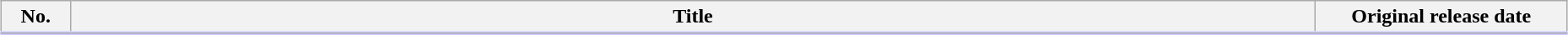<table class="plainrowheaders wikitable" style="width:98%; margin:auto;">
<tr style="border-bottom: 3px solid #CCF;">
<th style="width:3em;">No.</th>
<th>Title</th>
<th style="width:12em;">Original release date</th>
</tr>
<tr>
</tr>
</table>
